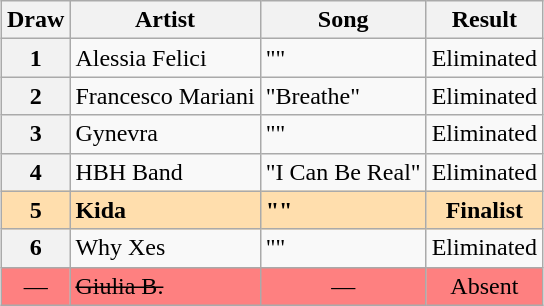<table class="sortable wikitable plainrowheaders" style="margin: 1em auto 1em auto; text-align:center;">
<tr>
<th>Draw</th>
<th>Artist</th>
<th>Song</th>
<th>Result</th>
</tr>
<tr>
<th scope="row" style="text-align:center;">1</th>
<td align="left">Alessia Felici</td>
<td align="left">""</td>
<td data-sort-value="2">Eliminated</td>
</tr>
<tr>
<th scope="row" style="text-align:center;">2</th>
<td align="left">Francesco Mariani</td>
<td align="left">"Breathe"</td>
<td data-sort-value="2">Eliminated</td>
</tr>
<tr>
<th scope="row" style="text-align:center;">3</th>
<td align="left">Gynevra</td>
<td align="left">""</td>
<td data-sort-value="2">Eliminated</td>
</tr>
<tr>
<th scope="row" style="text-align:center;">4</th>
<td align="left">HBH Band</td>
<td align="left">"I Can Be Real"</td>
<td data-sort-value="2">Eliminated</td>
</tr>
<tr style="font-weight:bold; background:navajowhite;">
<th scope="row" style="text-align:center; font-weight:bold; background:navajowhite;">5</th>
<td align="left">Kida</td>
<td align="left">""</td>
<td data-sort-value="1">Finalist</td>
</tr>
<tr>
<th scope="row" style="text-align:center;">6</th>
<td align="left">Why Xes</td>
<td align="left">""</td>
<td data-sort-value="2">Eliminated</td>
</tr>
<tr style="background:#fe8080;">
<td data-sort-value="7">—</td>
<td align="left"><s>Giulia B.</s></td>
<td>—</td>
<td data-sort-value="3">Absent</td>
</tr>
</table>
